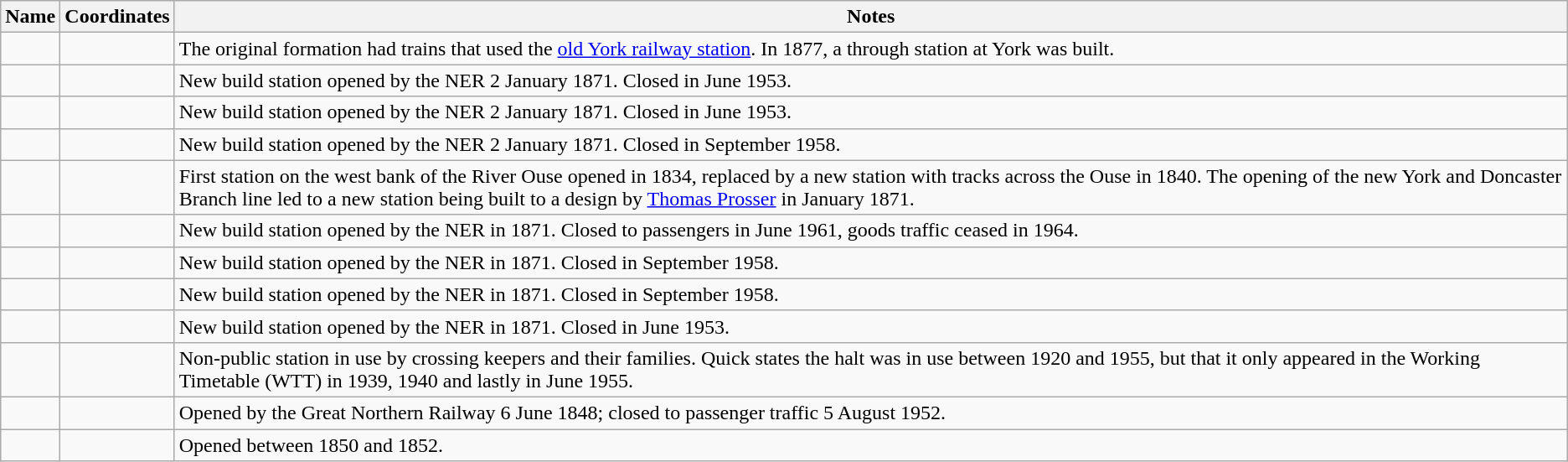<table class="wikitable">
<tr>
<th>Name</th>
<th>Coordinates</th>
<th>Notes</th>
</tr>
<tr>
<td></td>
<td></td>
<td>The original formation had trains that used the <a href='#'>old York railway station</a>. In 1877, a through station at York was built.</td>
</tr>
<tr>
<td></td>
<td></td>
<td>New build station opened by the NER 2 January 1871. Closed in June 1953.</td>
</tr>
<tr>
<td></td>
<td></td>
<td>New build station opened by the NER 2 January 1871. Closed in June 1953.</td>
</tr>
<tr>
<td></td>
<td></td>
<td>New build station opened by the NER 2 January 1871. Closed in September 1958.</td>
</tr>
<tr>
<td></td>
<td></td>
<td>First station on the west bank of the River Ouse opened in 1834, replaced by a new station with tracks across the Ouse in 1840. The opening of the new York and Doncaster Branch line led to a new station being built to a design by <a href='#'>Thomas Prosser</a> in January 1871.</td>
</tr>
<tr>
<td></td>
<td></td>
<td>New build station opened by the NER in 1871. Closed to passengers in June 1961, goods traffic ceased in 1964.</td>
</tr>
<tr>
<td></td>
<td></td>
<td>New build station opened by the NER in 1871. Closed in September 1958.</td>
</tr>
<tr>
<td></td>
<td></td>
<td>New build station opened by the NER in 1871. Closed in September 1958.</td>
</tr>
<tr>
<td></td>
<td></td>
<td>New build station opened by the NER in 1871. Closed in June 1953.</td>
</tr>
<tr>
<td></td>
<td></td>
<td>Non-public station in use by crossing keepers and their families. Quick states the halt was in use between 1920 and 1955, but that it only appeared in the Working Timetable (WTT) in 1939, 1940 and lastly in June 1955.</td>
</tr>
<tr>
<td></td>
<td></td>
<td>Opened by the Great Northern Railway 6 June 1848; closed to passenger traffic 5 August 1952.</td>
</tr>
<tr>
<td></td>
<td></td>
<td>Opened between 1850 and 1852.</td>
</tr>
</table>
